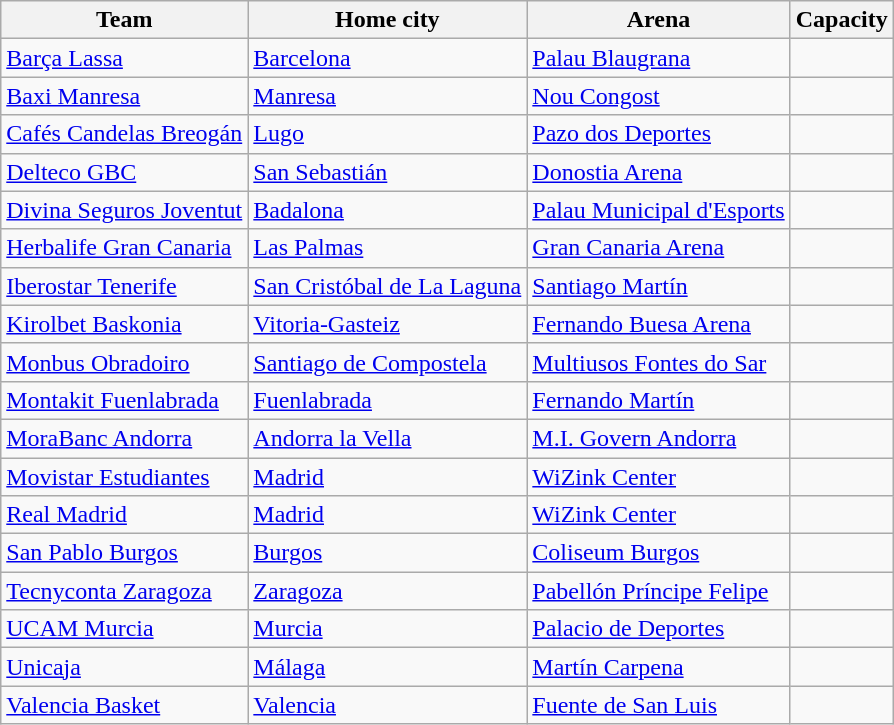<table class="wikitable sortable">
<tr>
<th>Team</th>
<th>Home city</th>
<th>Arena</th>
<th>Capacity</th>
</tr>
<tr>
<td><a href='#'>Barça Lassa</a></td>
<td><a href='#'>Barcelona</a></td>
<td><a href='#'>Palau Blaugrana</a></td>
<td style="text-align:center"></td>
</tr>
<tr>
<td><a href='#'>Baxi Manresa</a></td>
<td><a href='#'>Manresa</a></td>
<td><a href='#'>Nou Congost</a></td>
<td style="text-align:center"></td>
</tr>
<tr>
<td><a href='#'>Cafés Candelas Breogán</a></td>
<td><a href='#'>Lugo</a></td>
<td><a href='#'>Pazo dos Deportes</a></td>
<td style="text-align:center"></td>
</tr>
<tr>
<td><a href='#'>Delteco GBC</a></td>
<td><a href='#'>San Sebastián</a></td>
<td><a href='#'>Donostia Arena</a></td>
<td style="text-align:center"></td>
</tr>
<tr>
<td><a href='#'>Divina Seguros Joventut</a></td>
<td><a href='#'>Badalona</a></td>
<td><a href='#'>Palau Municipal d'Esports</a></td>
<td style="text-align:center"></td>
</tr>
<tr>
<td><a href='#'>Herbalife Gran Canaria</a></td>
<td><a href='#'>Las Palmas</a></td>
<td><a href='#'>Gran Canaria Arena</a></td>
<td style="text-align:center"></td>
</tr>
<tr>
<td><a href='#'>Iberostar Tenerife</a></td>
<td><a href='#'>San Cristóbal de La Laguna</a></td>
<td><a href='#'>Santiago Martín</a></td>
<td style="text-align:center"></td>
</tr>
<tr>
<td><a href='#'>Kirolbet Baskonia</a></td>
<td><a href='#'>Vitoria-Gasteiz</a></td>
<td><a href='#'>Fernando Buesa Arena</a></td>
<td style="text-align:center"></td>
</tr>
<tr>
<td><a href='#'>Monbus Obradoiro</a></td>
<td><a href='#'>Santiago de Compostela</a></td>
<td><a href='#'>Multiusos Fontes do Sar</a></td>
<td style="text-align:center"></td>
</tr>
<tr>
<td><a href='#'>Montakit Fuenlabrada</a></td>
<td><a href='#'>Fuenlabrada</a></td>
<td><a href='#'>Fernando Martín</a></td>
<td style="text-align:center"></td>
</tr>
<tr>
<td><a href='#'>MoraBanc Andorra</a></td>
<td><a href='#'>Andorra la Vella</a></td>
<td><a href='#'>M.I. Govern Andorra</a></td>
<td style="text-align:center"></td>
</tr>
<tr>
<td><a href='#'>Movistar Estudiantes</a></td>
<td><a href='#'>Madrid</a></td>
<td><a href='#'>WiZink Center</a></td>
<td style="text-align:center"></td>
</tr>
<tr>
<td><a href='#'>Real Madrid</a></td>
<td><a href='#'>Madrid</a></td>
<td><a href='#'>WiZink Center</a></td>
<td style="text-align:center"></td>
</tr>
<tr>
<td><a href='#'>San Pablo Burgos</a></td>
<td><a href='#'>Burgos</a></td>
<td><a href='#'>Coliseum Burgos</a></td>
<td align="center"></td>
</tr>
<tr>
<td><a href='#'>Tecnyconta Zaragoza</a></td>
<td><a href='#'>Zaragoza</a></td>
<td><a href='#'>Pabellón Príncipe Felipe</a></td>
<td style="text-align:center"></td>
</tr>
<tr>
<td><a href='#'>UCAM Murcia</a></td>
<td><a href='#'>Murcia</a></td>
<td><a href='#'>Palacio de Deportes</a></td>
<td style="text-align:center"></td>
</tr>
<tr>
<td><a href='#'>Unicaja</a></td>
<td><a href='#'>Málaga</a></td>
<td><a href='#'>Martín Carpena</a></td>
<td style="text-align:center"></td>
</tr>
<tr>
<td><a href='#'>Valencia Basket</a></td>
<td><a href='#'>Valencia</a></td>
<td><a href='#'>Fuente de San Luis</a></td>
<td style="text-align:center"></td>
</tr>
</table>
